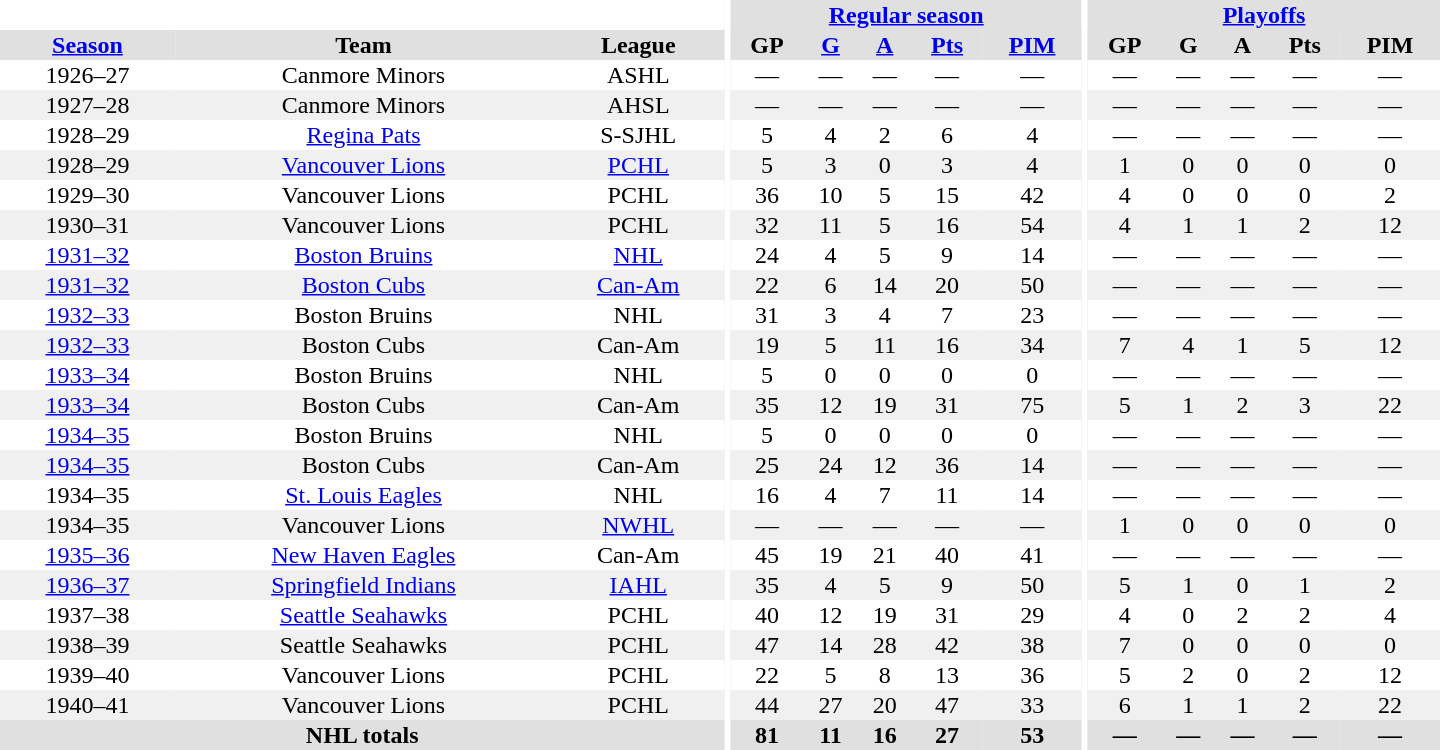<table border="0" cellpadding="1" cellspacing="0" style="text-align:center; width:60em">
<tr bgcolor="#e0e0e0">
<th colspan="3" bgcolor="#ffffff"></th>
<th rowspan="100" bgcolor="#ffffff"></th>
<th colspan="5"><a href='#'>Regular season</a></th>
<th rowspan="100" bgcolor="#ffffff"></th>
<th colspan="5"><a href='#'>Playoffs</a></th>
</tr>
<tr bgcolor="#e0e0e0">
<th><a href='#'>Season</a></th>
<th>Team</th>
<th>League</th>
<th>GP</th>
<th><a href='#'>G</a></th>
<th><a href='#'>A</a></th>
<th><a href='#'>Pts</a></th>
<th><a href='#'>PIM</a></th>
<th>GP</th>
<th>G</th>
<th>A</th>
<th>Pts</th>
<th>PIM</th>
</tr>
<tr>
<td>1926–27</td>
<td>Canmore Minors</td>
<td>ASHL</td>
<td>—</td>
<td>—</td>
<td>—</td>
<td>—</td>
<td>—</td>
<td>—</td>
<td>—</td>
<td>—</td>
<td>—</td>
<td>—</td>
</tr>
<tr bgcolor="#f0f0f0">
<td>1927–28</td>
<td>Canmore Minors</td>
<td>AHSL</td>
<td>—</td>
<td>—</td>
<td>—</td>
<td>—</td>
<td>—</td>
<td>—</td>
<td>—</td>
<td>—</td>
<td>—</td>
<td>—</td>
</tr>
<tr>
<td>1928–29</td>
<td><a href='#'>Regina Pats</a></td>
<td>S-SJHL</td>
<td>5</td>
<td>4</td>
<td>2</td>
<td>6</td>
<td>4</td>
<td>—</td>
<td>—</td>
<td>—</td>
<td>—</td>
<td>—</td>
</tr>
<tr bgcolor="#f0f0f0">
<td>1928–29</td>
<td><a href='#'>Vancouver Lions</a></td>
<td><a href='#'>PCHL</a></td>
<td>5</td>
<td>3</td>
<td>0</td>
<td>3</td>
<td>4</td>
<td>1</td>
<td>0</td>
<td>0</td>
<td>0</td>
<td>0</td>
</tr>
<tr>
<td>1929–30</td>
<td>Vancouver Lions</td>
<td>PCHL</td>
<td>36</td>
<td>10</td>
<td>5</td>
<td>15</td>
<td>42</td>
<td>4</td>
<td>0</td>
<td>0</td>
<td>0</td>
<td>2</td>
</tr>
<tr bgcolor="#f0f0f0">
<td>1930–31</td>
<td>Vancouver Lions</td>
<td>PCHL</td>
<td>32</td>
<td>11</td>
<td>5</td>
<td>16</td>
<td>54</td>
<td>4</td>
<td>1</td>
<td>1</td>
<td>2</td>
<td>12</td>
</tr>
<tr>
<td><a href='#'>1931–32</a></td>
<td><a href='#'>Boston Bruins</a></td>
<td><a href='#'>NHL</a></td>
<td>24</td>
<td>4</td>
<td>5</td>
<td>9</td>
<td>14</td>
<td>—</td>
<td>—</td>
<td>—</td>
<td>—</td>
<td>—</td>
</tr>
<tr bgcolor="#f0f0f0">
<td><a href='#'>1931–32</a></td>
<td><a href='#'>Boston Cubs</a></td>
<td><a href='#'>Can-Am</a></td>
<td>22</td>
<td>6</td>
<td>14</td>
<td>20</td>
<td>50</td>
<td>—</td>
<td>—</td>
<td>—</td>
<td>—</td>
<td>—</td>
</tr>
<tr>
<td><a href='#'>1932–33</a></td>
<td>Boston Bruins</td>
<td>NHL</td>
<td>31</td>
<td>3</td>
<td>4</td>
<td>7</td>
<td>23</td>
<td>—</td>
<td>—</td>
<td>—</td>
<td>—</td>
<td>—</td>
</tr>
<tr bgcolor="#f0f0f0">
<td><a href='#'>1932–33</a></td>
<td>Boston Cubs</td>
<td>Can-Am</td>
<td>19</td>
<td>5</td>
<td>11</td>
<td>16</td>
<td>34</td>
<td>7</td>
<td>4</td>
<td>1</td>
<td>5</td>
<td>12</td>
</tr>
<tr>
<td><a href='#'>1933–34</a></td>
<td>Boston Bruins</td>
<td>NHL</td>
<td>5</td>
<td>0</td>
<td>0</td>
<td>0</td>
<td>0</td>
<td>—</td>
<td>—</td>
<td>—</td>
<td>—</td>
<td>—</td>
</tr>
<tr bgcolor="#f0f0f0">
<td><a href='#'>1933–34</a></td>
<td>Boston Cubs</td>
<td>Can-Am</td>
<td>35</td>
<td>12</td>
<td>19</td>
<td>31</td>
<td>75</td>
<td>5</td>
<td>1</td>
<td>2</td>
<td>3</td>
<td>22</td>
</tr>
<tr>
<td><a href='#'>1934–35</a></td>
<td>Boston Bruins</td>
<td>NHL</td>
<td>5</td>
<td>0</td>
<td>0</td>
<td>0</td>
<td>0</td>
<td>—</td>
<td>—</td>
<td>—</td>
<td>—</td>
<td>—</td>
</tr>
<tr bgcolor="#f0f0f0">
<td><a href='#'>1934–35</a></td>
<td>Boston Cubs</td>
<td>Can-Am</td>
<td>25</td>
<td>24</td>
<td>12</td>
<td>36</td>
<td>14</td>
<td>—</td>
<td>—</td>
<td>—</td>
<td>—</td>
<td>—</td>
</tr>
<tr>
<td>1934–35</td>
<td><a href='#'>St. Louis Eagles</a></td>
<td>NHL</td>
<td>16</td>
<td>4</td>
<td>7</td>
<td>11</td>
<td>14</td>
<td>—</td>
<td>—</td>
<td>—</td>
<td>—</td>
<td>—</td>
</tr>
<tr bgcolor="#f0f0f0">
<td>1934–35</td>
<td>Vancouver Lions</td>
<td><a href='#'>NWHL</a></td>
<td>—</td>
<td>—</td>
<td>—</td>
<td>—</td>
<td>—</td>
<td>1</td>
<td>0</td>
<td>0</td>
<td>0</td>
<td>0</td>
</tr>
<tr>
<td><a href='#'>1935–36</a></td>
<td><a href='#'>New Haven Eagles</a></td>
<td>Can-Am</td>
<td>45</td>
<td>19</td>
<td>21</td>
<td>40</td>
<td>41</td>
<td>—</td>
<td>—</td>
<td>—</td>
<td>—</td>
<td>—</td>
</tr>
<tr bgcolor="#f0f0f0">
<td><a href='#'>1936–37</a></td>
<td><a href='#'>Springfield Indians</a></td>
<td><a href='#'>IAHL</a></td>
<td>35</td>
<td>4</td>
<td>5</td>
<td>9</td>
<td>50</td>
<td>5</td>
<td>1</td>
<td>0</td>
<td>1</td>
<td>2</td>
</tr>
<tr>
<td>1937–38</td>
<td><a href='#'>Seattle Seahawks</a></td>
<td>PCHL</td>
<td>40</td>
<td>12</td>
<td>19</td>
<td>31</td>
<td>29</td>
<td>4</td>
<td>0</td>
<td>2</td>
<td>2</td>
<td>4</td>
</tr>
<tr bgcolor="#f0f0f0">
<td>1938–39</td>
<td>Seattle Seahawks</td>
<td>PCHL</td>
<td>47</td>
<td>14</td>
<td>28</td>
<td>42</td>
<td>38</td>
<td>7</td>
<td>0</td>
<td>0</td>
<td>0</td>
<td>0</td>
</tr>
<tr>
<td>1939–40</td>
<td>Vancouver Lions</td>
<td>PCHL</td>
<td>22</td>
<td>5</td>
<td>8</td>
<td>13</td>
<td>36</td>
<td>5</td>
<td>2</td>
<td>0</td>
<td>2</td>
<td>12</td>
</tr>
<tr bgcolor="#f0f0f0">
<td>1940–41</td>
<td>Vancouver Lions</td>
<td>PCHL</td>
<td>44</td>
<td>27</td>
<td>20</td>
<td>47</td>
<td>33</td>
<td>6</td>
<td>1</td>
<td>1</td>
<td>2</td>
<td>22</td>
</tr>
<tr bgcolor="#e0e0e0">
<th colspan="3">NHL totals</th>
<th>81</th>
<th>11</th>
<th>16</th>
<th>27</th>
<th>53</th>
<th>—</th>
<th>—</th>
<th>—</th>
<th>—</th>
<th>—</th>
</tr>
</table>
